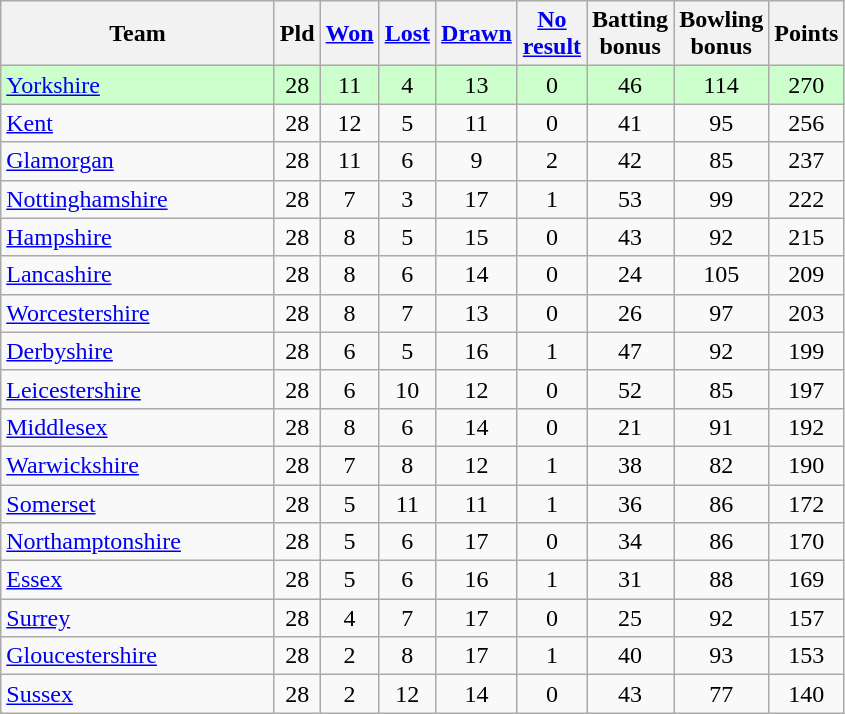<table class="wikitable" style="text-align:center;">
<tr>
<th width=175>Team</th>
<th width=20 abbr="Played">Pld</th>
<th width=20 abbr="Won"><a href='#'>Won</a></th>
<th width=20 abbr="Lost"><a href='#'>Lost</a></th>
<th width=20 abbr="Drawn"><a href='#'>Drawn</a></th>
<th width=20 abbr="No result"><a href='#'>No result</a></th>
<th width=20 abbr="Bonus points">Batting bonus</th>
<th width=20 abbr="Bonus points">Bowling bonus</th>
<th width=20 abbr="Points">Points</th>
</tr>
<tr style="background:#ccffcc;">
<td style="text-align:left;"><a href='#'>Yorkshire</a></td>
<td>28</td>
<td>11</td>
<td>4</td>
<td>13</td>
<td>0</td>
<td>46</td>
<td>114</td>
<td>270</td>
</tr>
<tr>
<td style="text-align:left;"><a href='#'>Kent</a></td>
<td>28</td>
<td>12</td>
<td>5</td>
<td>11</td>
<td>0</td>
<td>41</td>
<td>95</td>
<td>256</td>
</tr>
<tr>
<td style="text-align:left;"><a href='#'>Glamorgan</a></td>
<td>28</td>
<td>11</td>
<td>6</td>
<td>9</td>
<td>2</td>
<td>42</td>
<td>85</td>
<td>237</td>
</tr>
<tr>
<td style="text-align:left;"><a href='#'>Nottinghamshire</a></td>
<td>28</td>
<td>7</td>
<td>3</td>
<td>17</td>
<td>1</td>
<td>53</td>
<td>99</td>
<td>222</td>
</tr>
<tr>
<td style="text-align:left;"><a href='#'>Hampshire</a></td>
<td>28</td>
<td>8</td>
<td>5</td>
<td>15</td>
<td>0</td>
<td>43</td>
<td>92</td>
<td>215</td>
</tr>
<tr>
<td style="text-align:left;"><a href='#'>Lancashire</a></td>
<td>28</td>
<td>8</td>
<td>6</td>
<td>14</td>
<td>0</td>
<td>24</td>
<td>105</td>
<td>209</td>
</tr>
<tr>
<td style="text-align:left;"><a href='#'>Worcestershire</a></td>
<td>28</td>
<td>8</td>
<td>7</td>
<td>13</td>
<td>0</td>
<td>26</td>
<td>97</td>
<td>203</td>
</tr>
<tr>
<td style="text-align:left;"><a href='#'>Derbyshire</a></td>
<td>28</td>
<td>6</td>
<td>5</td>
<td>16</td>
<td>1</td>
<td>47</td>
<td>92</td>
<td>199</td>
</tr>
<tr>
<td style="text-align:left;"><a href='#'>Leicestershire</a></td>
<td>28</td>
<td>6</td>
<td>10</td>
<td>12</td>
<td>0</td>
<td>52</td>
<td>85</td>
<td>197</td>
</tr>
<tr>
<td style="text-align:left;"><a href='#'>Middlesex</a></td>
<td>28</td>
<td>8</td>
<td>6</td>
<td>14</td>
<td>0</td>
<td>21</td>
<td>91</td>
<td>192</td>
</tr>
<tr>
<td style="text-align:left;"><a href='#'>Warwickshire</a></td>
<td>28</td>
<td>7</td>
<td>8</td>
<td>12</td>
<td>1</td>
<td>38</td>
<td>82</td>
<td>190</td>
</tr>
<tr>
<td style="text-align:left;"><a href='#'>Somerset</a></td>
<td>28</td>
<td>5</td>
<td>11</td>
<td>11</td>
<td>1</td>
<td>36</td>
<td>86</td>
<td>172</td>
</tr>
<tr>
<td style="text-align:left;"><a href='#'>Northamptonshire</a></td>
<td>28</td>
<td>5</td>
<td>6</td>
<td>17</td>
<td>0</td>
<td>34</td>
<td>86</td>
<td>170</td>
</tr>
<tr>
<td style="text-align:left;"><a href='#'>Essex</a></td>
<td>28</td>
<td>5</td>
<td>6</td>
<td>16</td>
<td>1</td>
<td>31</td>
<td>88</td>
<td>169</td>
</tr>
<tr>
<td style="text-align:left;"><a href='#'>Surrey</a></td>
<td>28</td>
<td>4</td>
<td>7</td>
<td>17</td>
<td>0</td>
<td>25</td>
<td>92</td>
<td>157</td>
</tr>
<tr>
<td style="text-align:left;"><a href='#'>Gloucestershire</a></td>
<td>28</td>
<td>2</td>
<td>8</td>
<td>17</td>
<td>1</td>
<td>40</td>
<td>93</td>
<td>153</td>
</tr>
<tr>
<td style="text-align:left;"><a href='#'>Sussex</a></td>
<td>28</td>
<td>2</td>
<td>12</td>
<td>14</td>
<td>0</td>
<td>43</td>
<td>77</td>
<td>140</td>
</tr>
</table>
